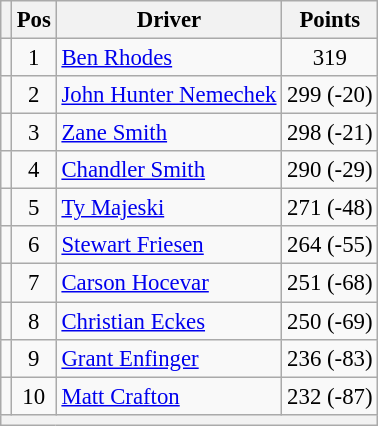<table class="wikitable" style="font-size: 95%;">
<tr>
<th></th>
<th>Pos</th>
<th>Driver</th>
<th>Points</th>
</tr>
<tr>
<td align="left"></td>
<td style="text-align:center;">1</td>
<td><a href='#'>Ben Rhodes</a></td>
<td style="text-align:center;">319</td>
</tr>
<tr>
<td align="left"></td>
<td style="text-align:center;">2</td>
<td><a href='#'>John Hunter Nemechek</a></td>
<td style="text-align:center;">299 (-20)</td>
</tr>
<tr>
<td align="left"></td>
<td style="text-align:center;">3</td>
<td><a href='#'>Zane Smith</a></td>
<td style="text-align:center;">298 (-21)</td>
</tr>
<tr>
<td align="left"></td>
<td style="text-align:center;">4</td>
<td><a href='#'>Chandler Smith</a></td>
<td style="text-align:center;">290 (-29)</td>
</tr>
<tr>
<td align="left"></td>
<td style="text-align:center;">5</td>
<td><a href='#'>Ty Majeski</a></td>
<td style="text-align:center;">271 (-48)</td>
</tr>
<tr>
<td align="left"></td>
<td style="text-align:center;">6</td>
<td><a href='#'>Stewart Friesen</a></td>
<td style="text-align:center;">264 (-55)</td>
</tr>
<tr>
<td align="left"></td>
<td style="text-align:center;">7</td>
<td><a href='#'>Carson Hocevar</a></td>
<td style="text-align:center;">251 (-68)</td>
</tr>
<tr>
<td align="left"></td>
<td style="text-align:center;">8</td>
<td><a href='#'>Christian Eckes</a></td>
<td style="text-align:center;">250 (-69)</td>
</tr>
<tr>
<td align="left"></td>
<td style="text-align:center;">9</td>
<td><a href='#'>Grant Enfinger</a></td>
<td style="text-align:center;">236 (-83)</td>
</tr>
<tr>
<td align="left"></td>
<td style="text-align:center;">10</td>
<td><a href='#'>Matt Crafton</a></td>
<td style="text-align:center;">232 (-87)</td>
</tr>
<tr class="sortbottom">
<th colspan="9"></th>
</tr>
</table>
